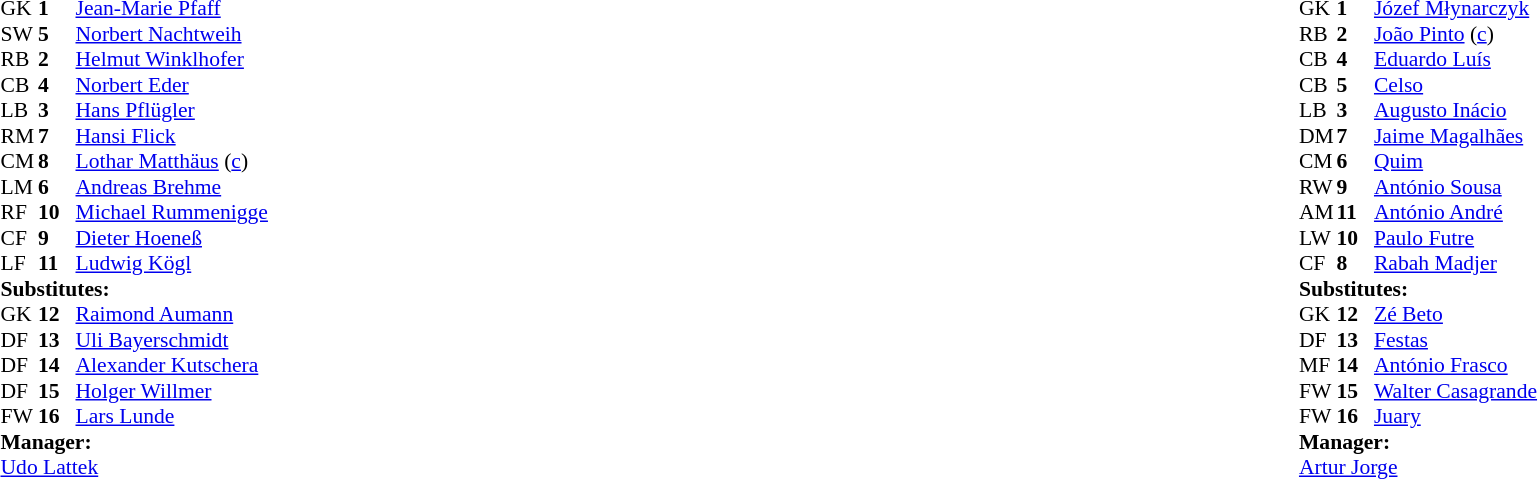<table width="100%">
<tr>
<td valign="top" width="40%"><br><table style="font-size:90%" cellspacing="0" cellpadding="0">
<tr>
<th width=25></th>
<th width=25></th>
</tr>
<tr>
<td>GK</td>
<td><strong>1</strong></td>
<td> <a href='#'>Jean-Marie Pfaff</a></td>
</tr>
<tr>
<td>SW</td>
<td><strong>5</strong></td>
<td> <a href='#'>Norbert Nachtweih</a></td>
</tr>
<tr>
<td>RB</td>
<td><strong>2</strong></td>
<td> <a href='#'>Helmut Winklhofer</a></td>
<td></td>
</tr>
<tr>
<td>CB</td>
<td><strong>4</strong></td>
<td> <a href='#'>Norbert Eder</a></td>
</tr>
<tr>
<td>LB</td>
<td><strong>3</strong></td>
<td> <a href='#'>Hans Pflügler</a></td>
</tr>
<tr>
<td>RM</td>
<td><strong>7</strong></td>
<td> <a href='#'>Hansi Flick</a></td>
<td></td>
<td></td>
</tr>
<tr>
<td>CM</td>
<td><strong>8</strong></td>
<td> <a href='#'>Lothar Matthäus</a> (<a href='#'>c</a>)</td>
</tr>
<tr>
<td>LM</td>
<td><strong>6</strong></td>
<td> <a href='#'>Andreas Brehme</a></td>
</tr>
<tr>
<td>RF</td>
<td><strong>10</strong></td>
<td> <a href='#'>Michael Rummenigge</a></td>
</tr>
<tr>
<td>CF</td>
<td><strong>9</strong></td>
<td> <a href='#'>Dieter Hoeneß</a></td>
</tr>
<tr>
<td>LF</td>
<td><strong>11</strong></td>
<td> <a href='#'>Ludwig Kögl</a></td>
</tr>
<tr>
<td colspan=3><strong>Substitutes:</strong></td>
</tr>
<tr>
<td>GK</td>
<td><strong>12</strong></td>
<td> <a href='#'>Raimond Aumann</a></td>
</tr>
<tr>
<td>DF</td>
<td><strong>13</strong></td>
<td> <a href='#'>Uli Bayerschmidt</a></td>
</tr>
<tr>
<td>DF</td>
<td><strong>14</strong></td>
<td> <a href='#'>Alexander Kutschera</a></td>
</tr>
<tr>
<td>DF</td>
<td><strong>15</strong></td>
<td> <a href='#'>Holger Willmer</a></td>
</tr>
<tr>
<td>FW</td>
<td><strong>16</strong></td>
<td> <a href='#'>Lars Lunde</a></td>
<td></td>
<td></td>
</tr>
<tr>
<td colspan=3><strong>Manager:</strong></td>
</tr>
<tr>
<td colspan=4> <a href='#'>Udo Lattek</a></td>
</tr>
</table>
</td>
<td valign="top"></td>
<td valign="top" width="50%"><br><table style="font-size: 90%; margin: auto;" cellspacing="0" cellpadding="0">
<tr>
<th width=25></th>
<th width=25></th>
</tr>
<tr>
<td>GK</td>
<td><strong>1</strong></td>
<td> <a href='#'>Józef Młynarczyk</a></td>
</tr>
<tr>
<td>RB</td>
<td><strong>2</strong></td>
<td> <a href='#'>João Pinto</a> (<a href='#'>c</a>)</td>
</tr>
<tr>
<td>CB</td>
<td><strong>4</strong></td>
<td> <a href='#'>Eduardo Luís</a></td>
</tr>
<tr>
<td>CB</td>
<td><strong>5</strong></td>
<td> <a href='#'>Celso</a></td>
<td></td>
</tr>
<tr>
<td>LB</td>
<td><strong>3</strong></td>
<td> <a href='#'>Augusto Inácio</a></td>
<td></td>
<td></td>
</tr>
<tr>
<td>DM</td>
<td><strong>7</strong></td>
<td> <a href='#'>Jaime Magalhães</a></td>
<td></td>
</tr>
<tr>
<td>CM</td>
<td><strong>6</strong></td>
<td> <a href='#'>Quim</a></td>
<td></td>
<td></td>
</tr>
<tr>
<td>RW</td>
<td><strong>9</strong></td>
<td> <a href='#'>António Sousa</a></td>
<td></td>
</tr>
<tr>
<td>AM</td>
<td><strong>11</strong></td>
<td> <a href='#'>António André</a></td>
</tr>
<tr>
<td>LW</td>
<td><strong>10</strong></td>
<td> <a href='#'>Paulo Futre</a></td>
</tr>
<tr>
<td>CF</td>
<td><strong>8</strong></td>
<td> <a href='#'>Rabah Madjer</a></td>
</tr>
<tr>
<td colspan=3><strong>Substitutes:</strong></td>
</tr>
<tr>
<td>GK</td>
<td><strong>12</strong></td>
<td> <a href='#'>Zé Beto</a></td>
</tr>
<tr>
<td>DF</td>
<td><strong>13</strong></td>
<td> <a href='#'>Festas</a></td>
</tr>
<tr>
<td>MF</td>
<td><strong>14</strong></td>
<td> <a href='#'>António Frasco</a></td>
<td></td>
<td></td>
</tr>
<tr>
<td>FW</td>
<td><strong>15</strong></td>
<td> <a href='#'>Walter Casagrande</a></td>
</tr>
<tr>
<td>FW</td>
<td><strong>16</strong></td>
<td> <a href='#'>Juary</a></td>
<td></td>
<td></td>
</tr>
<tr>
<td colspan=3><strong>Manager:</strong></td>
</tr>
<tr>
<td colspan=4> <a href='#'>Artur Jorge</a></td>
</tr>
</table>
</td>
</tr>
</table>
